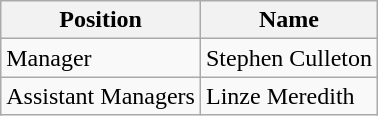<table class="wikitable">
<tr>
<th>Position</th>
<th>Name</th>
</tr>
<tr>
<td>Manager</td>
<td> Stephen Culleton</td>
</tr>
<tr>
<td>Assistant Managers</td>
<td> Linze Meredith</td>
</tr>
</table>
